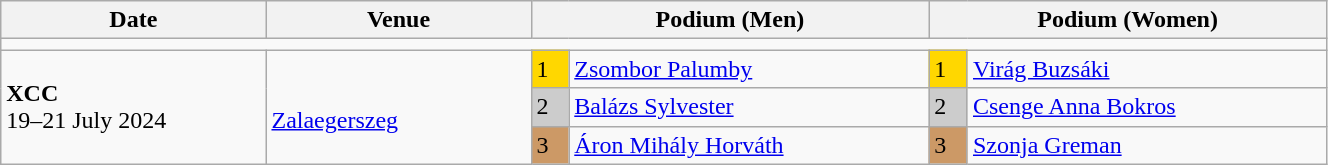<table class="wikitable" width=70%>
<tr>
<th>Date</th>
<th width=20%>Venue</th>
<th colspan=2 width=30%>Podium (Men)</th>
<th colspan=2 width=30%>Podium (Women)</th>
</tr>
<tr>
<td colspan=6></td>
</tr>
<tr>
<td rowspan=3><strong>XCC</strong> <br> 19–21 July 2024</td>
<td rowspan=3><br><a href='#'>Zalaegerszeg</a></td>
<td bgcolor=FFD700>1</td>
<td><a href='#'>Zsombor Palumby</a></td>
<td bgcolor=FFD700>1</td>
<td><a href='#'>Virág Buzsáki</a></td>
</tr>
<tr>
<td bgcolor=CCCCCC>2</td>
<td><a href='#'>Balázs Sylvester</a></td>
<td bgcolor=CCCCCC>2</td>
<td><a href='#'>Csenge Anna Bokros</a></td>
</tr>
<tr>
<td bgcolor=CC9966>3</td>
<td><a href='#'>Áron Mihály Horváth</a></td>
<td bgcolor=CC9966>3</td>
<td><a href='#'>Szonja Greman</a></td>
</tr>
</table>
